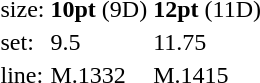<table style="margin-left:40px;">
<tr>
<td>size:</td>
<td><strong>10pt</strong> (9D)</td>
<td><strong>12pt</strong> (11D)</td>
</tr>
<tr>
<td>set:</td>
<td>9.5</td>
<td>11.75</td>
</tr>
<tr>
<td>line:</td>
<td>M.1332</td>
<td>M.1415</td>
</tr>
</table>
